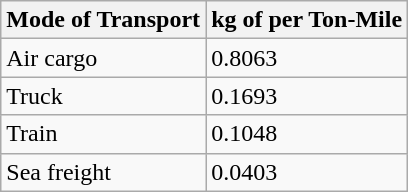<table class="wikitable">
<tr>
<th>Mode of Transport</th>
<th>kg of  per Ton-Mile</th>
</tr>
<tr>
<td>Air cargo</td>
<td>0.8063</td>
</tr>
<tr>
<td>Truck</td>
<td>0.1693</td>
</tr>
<tr>
<td>Train</td>
<td>0.1048</td>
</tr>
<tr>
<td>Sea freight</td>
<td>0.0403</td>
</tr>
</table>
